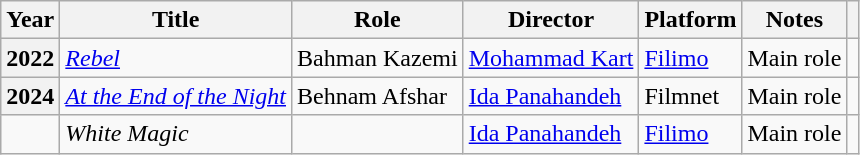<table class="wikitable plainrowheaders sortable"  style=font-size:100%>
<tr>
<th scope="col">Year</th>
<th scope="col">Title</th>
<th scope="col">Role</th>
<th scope="col">Director</th>
<th scope="col" class="unsortable">Platform</th>
<th>Notes</th>
<th scope="col" class="unsortable"></th>
</tr>
<tr>
<th scope=row>2022</th>
<td><em><a href='#'>Rebel</a></em></td>
<td>Bahman Kazemi</td>
<td><a href='#'>Mohammad Kart</a></td>
<td><a href='#'>Filimo</a></td>
<td>Main role</td>
<td></td>
</tr>
<tr>
<th scope=row>2024</th>
<td><em><a href='#'>At the End of the Night</a></em></td>
<td>Behnam Afshar</td>
<td><a href='#'>Ida Panahandeh</a></td>
<td>Filmnet</td>
<td>Main role</td>
<td></td>
</tr>
<tr>
<td></td>
<td><em>White Magic</em></td>
<td></td>
<td><a href='#'>Ida Panahandeh</a></td>
<td><a href='#'>Filimo</a></td>
<td>Main role</td>
<td></td>
</tr>
</table>
